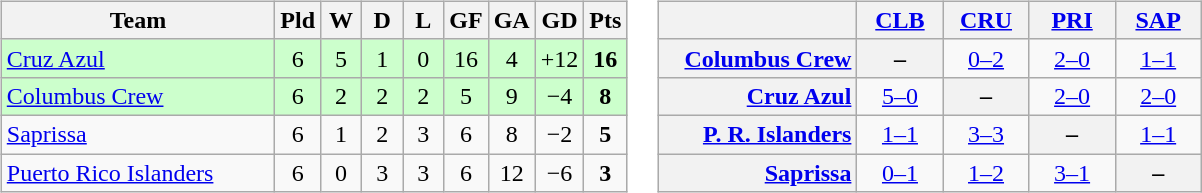<table>
<tr>
<td><br><table class="wikitable" style="text-align: center;">
<tr>
<th width="175">Team</th>
<th width="20">Pld</th>
<th width="20">W</th>
<th width="20">D</th>
<th width="20">L</th>
<th width="20">GF</th>
<th width="20">GA</th>
<th width="20">GD</th>
<th width="20">Pts</th>
</tr>
<tr bgcolor=#ccffcc>
<td align=left> <a href='#'>Cruz Azul</a></td>
<td>6</td>
<td>5</td>
<td>1</td>
<td>0</td>
<td>16</td>
<td>4</td>
<td>+12</td>
<td><strong>16</strong></td>
</tr>
<tr bgcolor=#ccffcc>
<td align=left> <a href='#'>Columbus Crew</a></td>
<td>6</td>
<td>2</td>
<td>2</td>
<td>2</td>
<td>5</td>
<td>9</td>
<td>−4</td>
<td><strong>8</strong></td>
</tr>
<tr>
<td align=left> <a href='#'>Saprissa</a></td>
<td>6</td>
<td>1</td>
<td>2</td>
<td>3</td>
<td>6</td>
<td>8</td>
<td>−2</td>
<td><strong>5</strong></td>
</tr>
<tr>
<td align=left> <a href='#'>Puerto Rico Islanders</a></td>
<td>6</td>
<td>0</td>
<td>3</td>
<td>3</td>
<td>6</td>
<td>12</td>
<td>−6</td>
<td><strong>3</strong></td>
</tr>
</table>
</td>
<td><br><table class="wikitable" style="text-align:center">
<tr>
<th width="125"> </th>
<th width="50"><a href='#'>CLB</a></th>
<th width="50"><a href='#'>CRU</a></th>
<th width="50"><a href='#'>PRI</a></th>
<th width="50"><a href='#'>SAP</a></th>
</tr>
<tr>
<th style="text-align:right;"><a href='#'>Columbus Crew</a></th>
<th>–</th>
<td><a href='#'>0–2</a></td>
<td><a href='#'>2–0</a></td>
<td><a href='#'>1–1</a></td>
</tr>
<tr>
<th style="text-align:right;"><a href='#'>Cruz Azul</a></th>
<td><a href='#'>5–0</a></td>
<th>–</th>
<td><a href='#'>2–0</a></td>
<td><a href='#'>2–0</a></td>
</tr>
<tr>
<th style="text-align:right;"><a href='#'>P. R. Islanders</a></th>
<td><a href='#'>1–1</a></td>
<td><a href='#'>3–3</a></td>
<th>–</th>
<td><a href='#'>1–1</a></td>
</tr>
<tr>
<th style="text-align:right;"><a href='#'>Saprissa</a></th>
<td><a href='#'>0–1</a></td>
<td><a href='#'>1–2</a></td>
<td><a href='#'>3–1</a></td>
<th>–</th>
</tr>
</table>
</td>
</tr>
</table>
